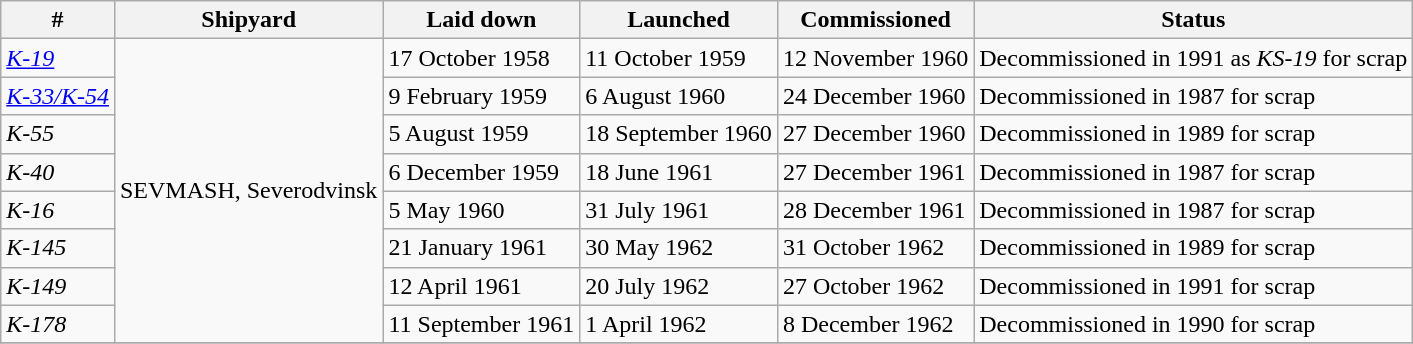<table class="wikitable">
<tr>
<th>#</th>
<th>Shipyard</th>
<th>Laid down</th>
<th>Launched</th>
<th>Commissioned</th>
<th>Status</th>
</tr>
<tr>
<td><em><a href='#'>K-19</a></em></td>
<td rowspan=8>SEVMASH, Severodvinsk</td>
<td>17 October  1958</td>
<td>11 October  1959</td>
<td>12 November 1960</td>
<td>Decommissioned in 1991 as <em>KS-19</em> for scrap</td>
</tr>
<tr>
<td><em><a href='#'>K-33/K-54</a></em></td>
<td>9 February 1959</td>
<td>6 August 1960</td>
<td>24 December 1960</td>
<td>Decommissioned in 1987 for scrap</td>
</tr>
<tr>
<td><em>K-55</em></td>
<td>5 August 1959</td>
<td>18 September 1960</td>
<td>27 December 1960</td>
<td>Decommissioned in 1989 for scrap</td>
</tr>
<tr>
<td><em>K-40</em></td>
<td>6 December 1959</td>
<td>18 June 1961</td>
<td>27 December 1961</td>
<td>Decommissioned in 1987 for scrap</td>
</tr>
<tr>
<td><em>K-16</em></td>
<td>5 May 1960</td>
<td>31 July 1961</td>
<td>28 December 1961</td>
<td>Decommissioned in 1987 for scrap</td>
</tr>
<tr>
<td><em>K-145</em></td>
<td>21 January 1961</td>
<td>30 May 1962</td>
<td>31 October 1962</td>
<td>Decommissioned in 1989 for scrap</td>
</tr>
<tr>
<td><em>K-149</em></td>
<td>12 April 1961</td>
<td>20 July 1962</td>
<td>27 October 1962</td>
<td>Decommissioned in 1991 for scrap</td>
</tr>
<tr>
<td><em>K-178</em></td>
<td>11 September 1961</td>
<td>1 April 1962</td>
<td>8 December 1962</td>
<td>Decommissioned in 1990 for scrap</td>
</tr>
<tr>
</tr>
</table>
